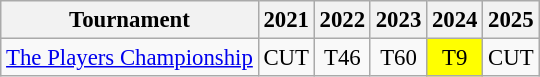<table class="wikitable" style="font-size:95%;text-align:center;">
<tr>
<th>Tournament</th>
<th>2021</th>
<th>2022</th>
<th>2023</th>
<th>2024</th>
<th>2025</th>
</tr>
<tr>
<td align=left><a href='#'>The Players Championship</a></td>
<td>CUT</td>
<td>T46</td>
<td>T60</td>
<td style="background:yellow;">T9</td>
<td>CUT</td>
</tr>
</table>
